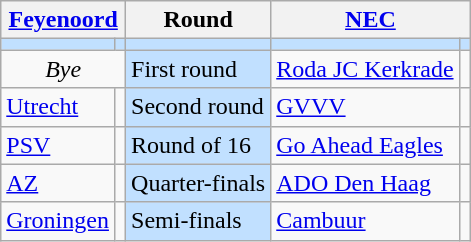<table class="wikitable">
<tr>
<th colspan="2"><a href='#'>Feyenoord</a></th>
<th>Round</th>
<th colspan="2"><a href='#'>NEC</a></th>
</tr>
<tr style="background:#c1e0ff">
<td></td>
<td></td>
<td></td>
<td></td>
<td></td>
</tr>
<tr>
<td colspan="2" align="center"><em>Bye</em></td>
<td style="background:#c1e0ff">First round</td>
<td><a href='#'>Roda JC Kerkrade</a></td>
<td></td>
</tr>
<tr>
<td><a href='#'>Utrecht</a></td>
<td></td>
<td style="background:#c1e0ff">Second round</td>
<td><a href='#'>GVVV</a></td>
<td></td>
</tr>
<tr>
<td><a href='#'>PSV</a></td>
<td></td>
<td style="background:#c1e0ff">Round of 16</td>
<td><a href='#'>Go Ahead Eagles</a></td>
<td></td>
</tr>
<tr>
<td><a href='#'>AZ</a></td>
<td></td>
<td style="background:#c1e0ff">Quarter-finals</td>
<td><a href='#'>ADO Den Haag</a></td>
<td></td>
</tr>
<tr>
<td><a href='#'>Groningen</a></td>
<td></td>
<td style="background:#c1e0ff">Semi-finals</td>
<td><a href='#'>Cambuur</a></td>
<td></td>
</tr>
</table>
